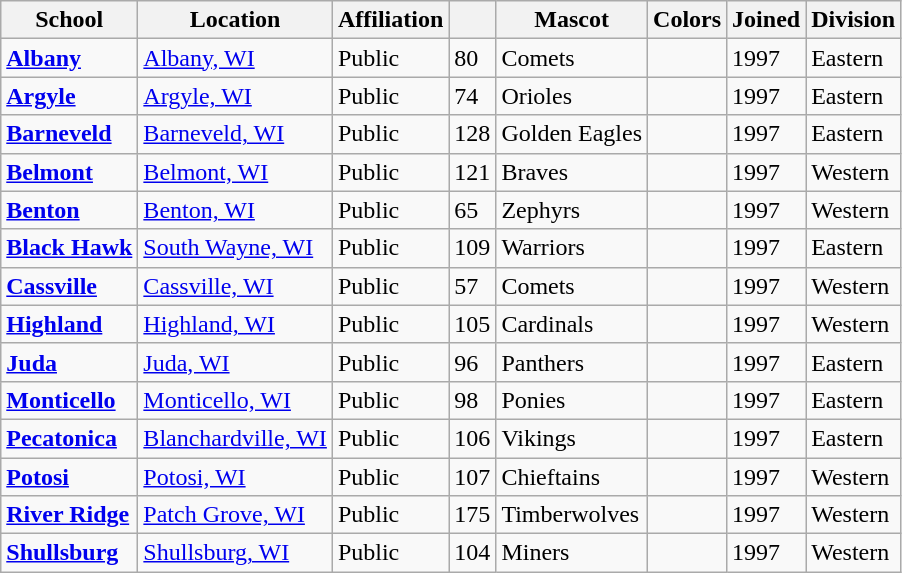<table class="wikitable sortable">
<tr>
<th>School</th>
<th>Location</th>
<th>Affiliation</th>
<th></th>
<th>Mascot</th>
<th>Colors</th>
<th>Joined</th>
<th>Division</th>
</tr>
<tr>
<td><a href='#'><strong>Albany</strong></a></td>
<td><a href='#'>Albany, WI</a></td>
<td>Public</td>
<td>80</td>
<td>Comets</td>
<td> </td>
<td>1997</td>
<td>Eastern</td>
</tr>
<tr>
<td><a href='#'><strong>Argyle</strong></a></td>
<td><a href='#'>Argyle, WI</a></td>
<td>Public</td>
<td>74</td>
<td>Orioles</td>
<td> </td>
<td>1997</td>
<td>Eastern</td>
</tr>
<tr>
<td><a href='#'><strong>Barneveld</strong></a></td>
<td><a href='#'>Barneveld, WI</a></td>
<td>Public</td>
<td>128</td>
<td>Golden Eagles</td>
<td> </td>
<td>1997</td>
<td>Eastern</td>
</tr>
<tr>
<td><a href='#'><strong>Belmont</strong></a></td>
<td><a href='#'>Belmont, WI</a></td>
<td>Public</td>
<td>121</td>
<td>Braves</td>
<td> </td>
<td>1997</td>
<td>Western</td>
</tr>
<tr>
<td><a href='#'><strong>Benton</strong></a></td>
<td><a href='#'>Benton, WI</a></td>
<td>Public</td>
<td>65</td>
<td>Zephyrs</td>
<td> </td>
<td>1997</td>
<td>Western</td>
</tr>
<tr>
<td><a href='#'><strong>Black Hawk</strong></a></td>
<td><a href='#'>South Wayne, WI</a></td>
<td>Public</td>
<td>109</td>
<td>Warriors</td>
<td> </td>
<td>1997</td>
<td>Eastern</td>
</tr>
<tr>
<td><a href='#'><strong>Cassville</strong></a></td>
<td><a href='#'>Cassville, WI</a></td>
<td>Public</td>
<td>57</td>
<td>Comets</td>
<td> </td>
<td>1997</td>
<td>Western</td>
</tr>
<tr>
<td><a href='#'><strong>Highland</strong></a></td>
<td><a href='#'>Highland, WI</a></td>
<td>Public</td>
<td>105</td>
<td>Cardinals</td>
<td> </td>
<td>1997</td>
<td>Western</td>
</tr>
<tr>
<td><a href='#'><strong>Juda</strong></a></td>
<td><a href='#'>Juda, WI</a></td>
<td>Public</td>
<td>96</td>
<td>Panthers</td>
<td> </td>
<td>1997</td>
<td>Eastern</td>
</tr>
<tr>
<td><a href='#'><strong>Monticello</strong></a></td>
<td><a href='#'>Monticello, WI</a></td>
<td>Public</td>
<td>98</td>
<td>Ponies</td>
<td> </td>
<td>1997</td>
<td>Eastern</td>
</tr>
<tr>
<td><a href='#'><strong>Pecatonica</strong></a></td>
<td><a href='#'>Blanchardville, WI</a></td>
<td>Public</td>
<td>106</td>
<td>Vikings</td>
<td> </td>
<td>1997</td>
<td>Eastern</td>
</tr>
<tr>
<td><a href='#'><strong>Potosi</strong></a></td>
<td><a href='#'>Potosi, WI</a></td>
<td>Public</td>
<td>107</td>
<td>Chieftains</td>
<td> </td>
<td>1997</td>
<td>Western</td>
</tr>
<tr>
<td><a href='#'><strong>River Ridge</strong></a></td>
<td><a href='#'>Patch Grove, WI</a></td>
<td>Public</td>
<td>175</td>
<td>Timberwolves</td>
<td>  </td>
<td>1997</td>
<td>Western</td>
</tr>
<tr>
<td><a href='#'><strong>Shullsburg</strong></a></td>
<td><a href='#'>Shullsburg, WI</a></td>
<td>Public</td>
<td>104</td>
<td>Miners</td>
<td> </td>
<td>1997</td>
<td>Western</td>
</tr>
</table>
